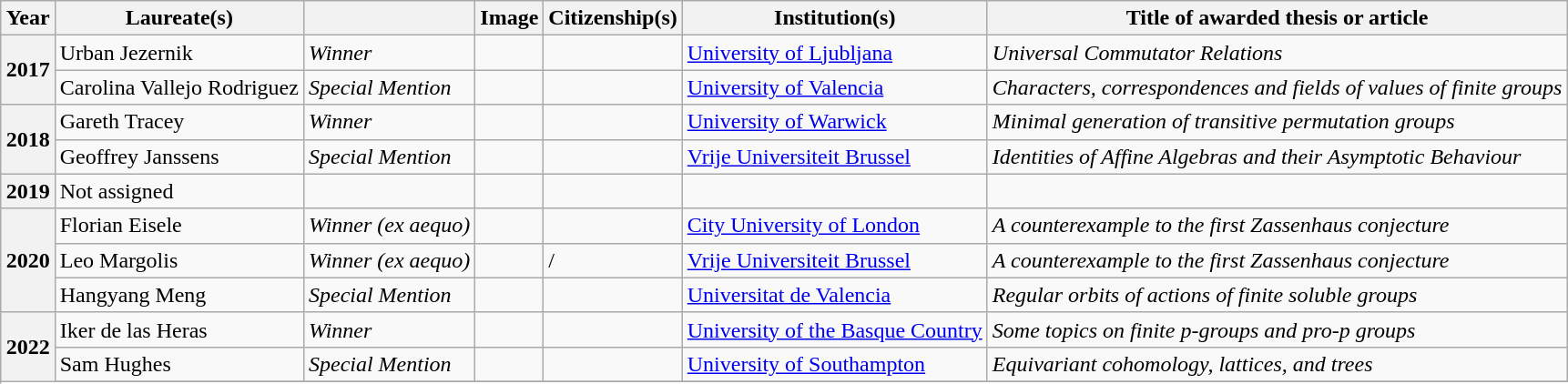<table style="margin:auto;"  class="wikitable sortable plainrowheaders">
<tr>
<th scope=col>Year</th>
<th scope=col>Laureate(s)</th>
<th scope=col class=unsortable></th>
<th scope=col class=unsortable>Image</th>
<th scope=col>Citizenship(s)</th>
<th scope=col>Institution(s)</th>
<th scope=col class=unsortable>Title of awarded thesis or article</th>
</tr>
<tr>
<th scope=row rowspan="2">2017 </th>
<td>Urban Jezernik</td>
<td><em>Winner</em></td>
<td></td>
<td></td>
<td><a href='#'>University of Ljubljana</a></td>
<td><em>Universal Commutator Relations</em></td>
</tr>
<tr>
<td>Carolina Vallejo Rodriguez</td>
<td><em>Special Mention</em></td>
<td></td>
<td></td>
<td><a href='#'>University of Valencia</a></td>
<td><em>Characters, correspondences and fields of values of finite groups</em></td>
</tr>
<tr>
<th scope=row rowspan="2">2018 </th>
<td>Gareth Tracey</td>
<td><em>Winner</em></td>
<td></td>
<td></td>
<td><a href='#'>University of Warwick</a></td>
<td><em>Minimal generation of transitive permutation groups</em></td>
</tr>
<tr>
<td>Geoffrey Janssens</td>
<td><em>Special Mention</em></td>
<td></td>
<td></td>
<td><a href='#'>Vrije Universiteit Brussel</a></td>
<td><em>Identities of Affine Algebras and their Asymptotic Behaviour</em></td>
</tr>
<tr>
<th scope=row rowspan="1">2019 </th>
<td>Not assigned</td>
<td></td>
<td></td>
<td></td>
<td></td>
<td></td>
</tr>
<tr>
<th scope=row rowspan="3">2020 </th>
<td>Florian Eisele</td>
<td><em>Winner (ex aequo)</em></td>
<td></td>
<td></td>
<td><a href='#'>City University of London</a></td>
<td><em>A counterexample to the first Zassenhaus conjecture</em></td>
</tr>
<tr>
<td>Leo Margolis</td>
<td><em>Winner (ex aequo)</em></td>
<td></td>
<td>/</td>
<td><a href='#'>Vrije Universiteit Brussel</a></td>
<td><em>A counterexample to the first Zassenhaus conjecture</em></td>
</tr>
<tr>
<td>Hangyang Meng</td>
<td><em>Special Mention</em></td>
<td></td>
<td></td>
<td><a href='#'>Universitat de Valencia</a></td>
<td><em>Regular orbits of actions of finite soluble groups</em></td>
</tr>
<tr>
<th scope=row rowspan="3">2022 </th>
<td>Iker de las Heras</td>
<td><em>Winner</em></td>
<td></td>
<td></td>
<td><a href='#'>University of the Basque Country</a></td>
<td><em>Some topics on finite p-groups and pro-p groups</em></td>
</tr>
<tr>
<td>Sam Hughes</td>
<td><em>Special Mention</em></td>
<td></td>
<td></td>
<td><a href='#'>University of Southampton</a></td>
<td><em>Equivariant cohomology, lattices, and trees</em></td>
</tr>
<tr>
</tr>
</table>
